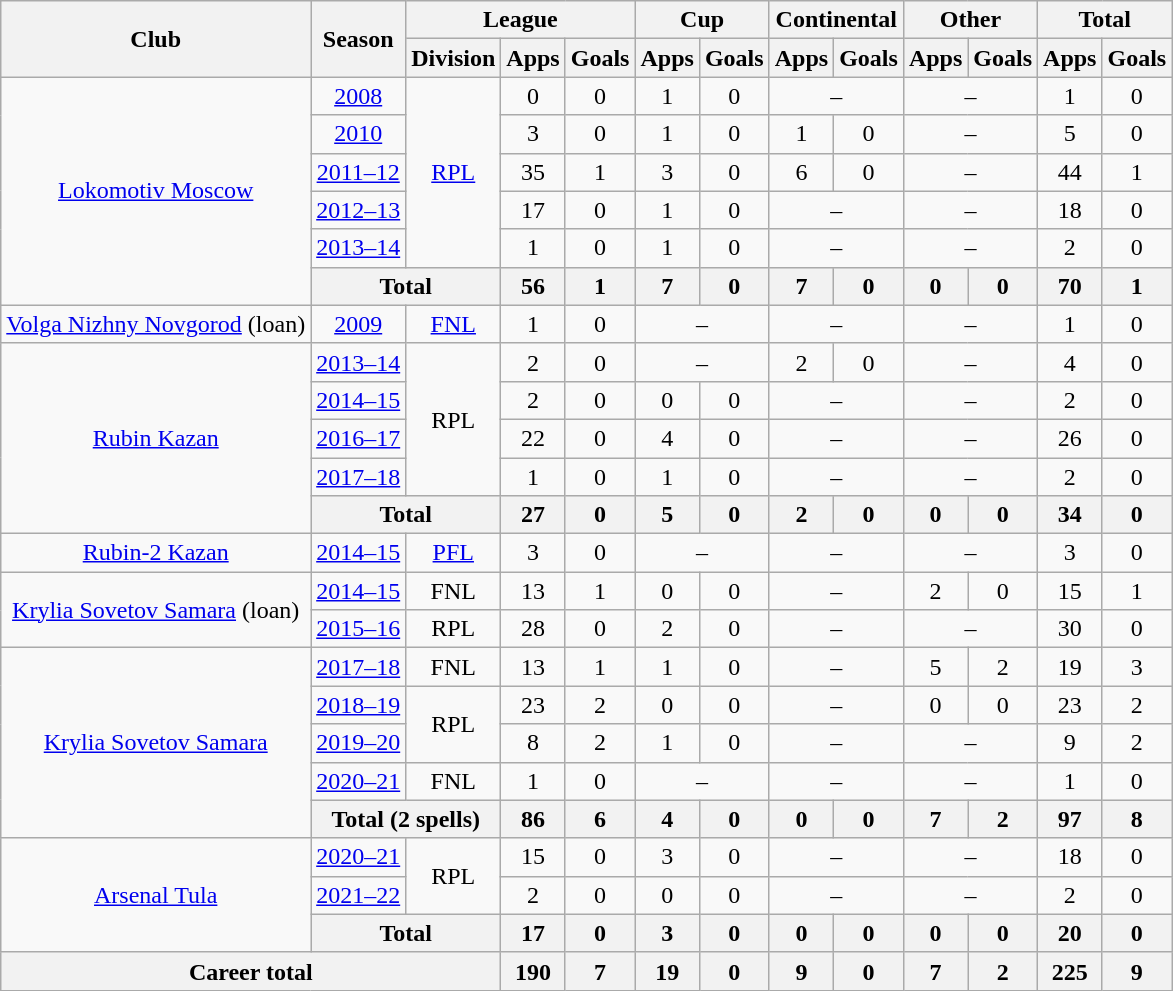<table class="wikitable" style="text-align: center;">
<tr>
<th rowspan=2>Club</th>
<th rowspan=2>Season</th>
<th colspan=3>League</th>
<th colspan=2>Cup</th>
<th colspan=2>Continental</th>
<th colspan=2>Other</th>
<th colspan=2>Total</th>
</tr>
<tr>
<th>Division</th>
<th>Apps</th>
<th>Goals</th>
<th>Apps</th>
<th>Goals</th>
<th>Apps</th>
<th>Goals</th>
<th>Apps</th>
<th>Goals</th>
<th>Apps</th>
<th>Goals</th>
</tr>
<tr>
<td rowspan="6"><a href='#'>Lokomotiv Moscow</a></td>
<td><a href='#'>2008</a></td>
<td rowspan="5"><a href='#'>RPL</a></td>
<td>0</td>
<td>0</td>
<td>1</td>
<td>0</td>
<td colspan=2>–</td>
<td colspan=2>–</td>
<td>1</td>
<td>0</td>
</tr>
<tr>
<td><a href='#'>2010</a></td>
<td>3</td>
<td>0</td>
<td>1</td>
<td>0</td>
<td>1</td>
<td>0</td>
<td colspan=2>–</td>
<td>5</td>
<td>0</td>
</tr>
<tr>
<td><a href='#'>2011–12</a></td>
<td>35</td>
<td>1</td>
<td>3</td>
<td>0</td>
<td>6</td>
<td>0</td>
<td colspan=2>–</td>
<td>44</td>
<td>1</td>
</tr>
<tr>
<td><a href='#'>2012–13</a></td>
<td>17</td>
<td>0</td>
<td>1</td>
<td>0</td>
<td colspan=2>–</td>
<td colspan=2>–</td>
<td>18</td>
<td>0</td>
</tr>
<tr>
<td><a href='#'>2013–14</a></td>
<td>1</td>
<td>0</td>
<td>1</td>
<td>0</td>
<td colspan=2>–</td>
<td colspan=2>–</td>
<td>2</td>
<td>0</td>
</tr>
<tr>
<th colspan=2>Total</th>
<th>56</th>
<th>1</th>
<th>7</th>
<th>0</th>
<th>7</th>
<th>0</th>
<th>0</th>
<th>0</th>
<th>70</th>
<th>1</th>
</tr>
<tr>
<td><a href='#'>Volga Nizhny Novgorod</a> (loan)</td>
<td><a href='#'>2009</a></td>
<td><a href='#'>FNL</a></td>
<td>1</td>
<td>0</td>
<td colspan=2>–</td>
<td colspan=2>–</td>
<td colspan=2>–</td>
<td>1</td>
<td>0</td>
</tr>
<tr>
<td rowspan="5"><a href='#'>Rubin Kazan</a></td>
<td><a href='#'>2013–14</a></td>
<td rowspan="4">RPL</td>
<td>2</td>
<td>0</td>
<td colspan=2>–</td>
<td>2</td>
<td>0</td>
<td colspan=2>–</td>
<td>4</td>
<td>0</td>
</tr>
<tr>
<td><a href='#'>2014–15</a></td>
<td>2</td>
<td>0</td>
<td>0</td>
<td>0</td>
<td colspan=2>–</td>
<td colspan=2>–</td>
<td>2</td>
<td>0</td>
</tr>
<tr>
<td><a href='#'>2016–17</a></td>
<td>22</td>
<td>0</td>
<td>4</td>
<td>0</td>
<td colspan=2>–</td>
<td colspan=2>–</td>
<td>26</td>
<td>0</td>
</tr>
<tr>
<td><a href='#'>2017–18</a></td>
<td>1</td>
<td>0</td>
<td>1</td>
<td>0</td>
<td colspan=2>–</td>
<td colspan=2>–</td>
<td>2</td>
<td>0</td>
</tr>
<tr>
<th colspan=2>Total</th>
<th>27</th>
<th>0</th>
<th>5</th>
<th>0</th>
<th>2</th>
<th>0</th>
<th>0</th>
<th>0</th>
<th>34</th>
<th>0</th>
</tr>
<tr>
<td><a href='#'>Rubin-2 Kazan</a></td>
<td><a href='#'>2014–15</a></td>
<td><a href='#'>PFL</a></td>
<td>3</td>
<td>0</td>
<td colspan=2>–</td>
<td colspan=2>–</td>
<td colspan=2>–</td>
<td>3</td>
<td>0</td>
</tr>
<tr>
<td rowspan="2"><a href='#'>Krylia Sovetov Samara</a> (loan)</td>
<td><a href='#'>2014–15</a></td>
<td>FNL</td>
<td>13</td>
<td>1</td>
<td>0</td>
<td>0</td>
<td colspan=2>–</td>
<td>2</td>
<td>0</td>
<td>15</td>
<td>1</td>
</tr>
<tr>
<td><a href='#'>2015–16</a></td>
<td>RPL</td>
<td>28</td>
<td>0</td>
<td>2</td>
<td>0</td>
<td colspan=2>–</td>
<td colspan=2>–</td>
<td>30</td>
<td>0</td>
</tr>
<tr>
<td rowspan="5"><a href='#'>Krylia Sovetov Samara</a></td>
<td><a href='#'>2017–18</a></td>
<td>FNL</td>
<td>13</td>
<td>1</td>
<td>1</td>
<td>0</td>
<td colspan=2>–</td>
<td>5</td>
<td>2</td>
<td>19</td>
<td>3</td>
</tr>
<tr>
<td><a href='#'>2018–19</a></td>
<td rowspan="2">RPL</td>
<td>23</td>
<td>2</td>
<td>0</td>
<td>0</td>
<td colspan=2>–</td>
<td>0</td>
<td>0</td>
<td>23</td>
<td>2</td>
</tr>
<tr>
<td><a href='#'>2019–20</a></td>
<td>8</td>
<td>2</td>
<td>1</td>
<td>0</td>
<td colspan=2>–</td>
<td colspan=2>–</td>
<td>9</td>
<td>2</td>
</tr>
<tr>
<td><a href='#'>2020–21</a></td>
<td>FNL</td>
<td>1</td>
<td>0</td>
<td colspan=2>–</td>
<td colspan=2>–</td>
<td colspan=2>–</td>
<td>1</td>
<td>0</td>
</tr>
<tr>
<th colspan=2>Total (2 spells)</th>
<th>86</th>
<th>6</th>
<th>4</th>
<th>0</th>
<th>0</th>
<th>0</th>
<th>7</th>
<th>2</th>
<th>97</th>
<th>8</th>
</tr>
<tr>
<td rowspan="3"><a href='#'>Arsenal Tula</a></td>
<td><a href='#'>2020–21</a></td>
<td rowspan="2">RPL</td>
<td>15</td>
<td>0</td>
<td>3</td>
<td>0</td>
<td colspan=2>–</td>
<td colspan=2>–</td>
<td>18</td>
<td>0</td>
</tr>
<tr>
<td><a href='#'>2021–22</a></td>
<td>2</td>
<td>0</td>
<td>0</td>
<td>0</td>
<td colspan=2>–</td>
<td colspan=2>–</td>
<td>2</td>
<td>0</td>
</tr>
<tr>
<th colspan=2>Total</th>
<th>17</th>
<th>0</th>
<th>3</th>
<th>0</th>
<th>0</th>
<th>0</th>
<th>0</th>
<th>0</th>
<th>20</th>
<th>0</th>
</tr>
<tr>
<th colspan=3>Career total</th>
<th>190</th>
<th>7</th>
<th>19</th>
<th>0</th>
<th>9</th>
<th>0</th>
<th>7</th>
<th>2</th>
<th>225</th>
<th>9</th>
</tr>
</table>
